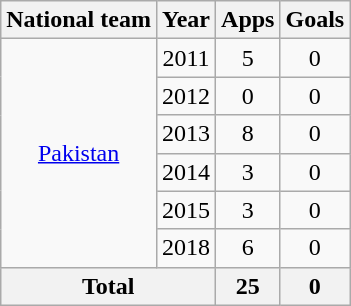<table class="wikitable" style="text-align:center">
<tr>
<th>National team</th>
<th>Year</th>
<th>Apps</th>
<th>Goals</th>
</tr>
<tr>
<td rowspan="6"><a href='#'>Pakistan</a></td>
<td>2011</td>
<td>5</td>
<td>0</td>
</tr>
<tr>
<td>2012</td>
<td>0</td>
<td>0</td>
</tr>
<tr>
<td>2013</td>
<td>8</td>
<td>0</td>
</tr>
<tr>
<td>2014</td>
<td>3</td>
<td>0</td>
</tr>
<tr>
<td>2015</td>
<td>3</td>
<td>0</td>
</tr>
<tr>
<td>2018</td>
<td>6</td>
<td>0</td>
</tr>
<tr>
<th colspan=2>Total</th>
<th>25</th>
<th>0</th>
</tr>
</table>
